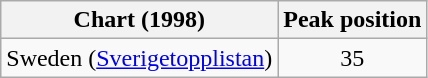<table class="wikitable">
<tr>
<th>Chart (1998)</th>
<th>Peak position</th>
</tr>
<tr>
<td>Sweden (<a href='#'>Sverigetopplistan</a>)</td>
<td align="center">35</td>
</tr>
</table>
